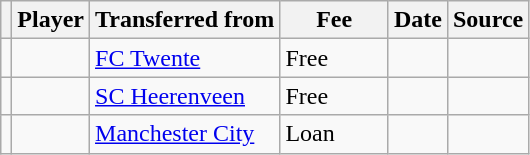<table class="wikitable plainrowheaders sortable">
<tr>
<th></th>
<th scope="col">Player</th>
<th>Transferred from</th>
<th style="width: 65px;">Fee</th>
<th scope="col">Date</th>
<th scope="col">Source</th>
</tr>
<tr>
<td align="center"></td>
<td></td>
<td> <a href='#'>FC Twente</a></td>
<td>Free</td>
<td></td>
<td></td>
</tr>
<tr>
<td align="center"></td>
<td></td>
<td> <a href='#'>SC Heerenveen</a></td>
<td>Free</td>
<td></td>
<td></td>
</tr>
<tr>
<td align="center"></td>
<td></td>
<td> <a href='#'>Manchester City</a></td>
<td>Loan</td>
<td></td>
<td></td>
</tr>
</table>
